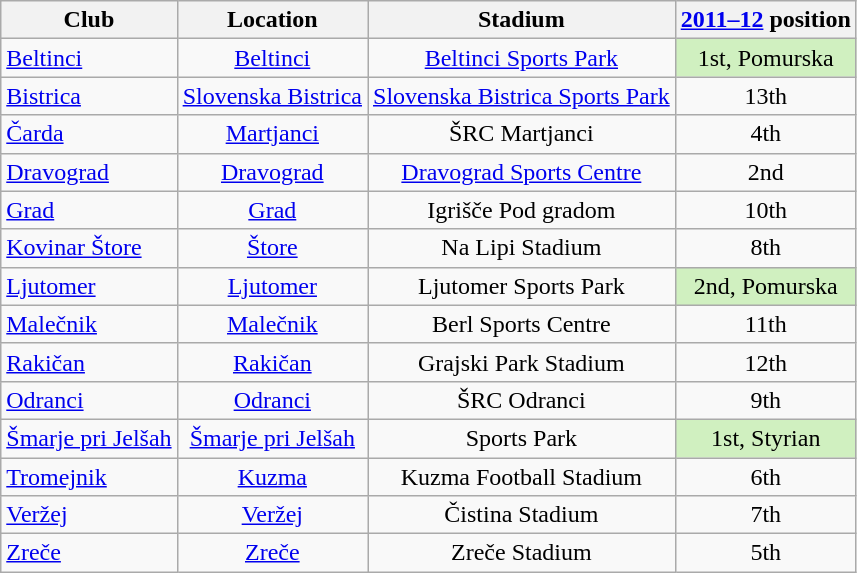<table class="wikitable" style="text-align:center;">
<tr>
<th>Club</th>
<th>Location</th>
<th>Stadium</th>
<th><a href='#'>2011–12</a> position</th>
</tr>
<tr>
<td style="text-align:left;"><a href='#'>Beltinci</a></td>
<td><a href='#'>Beltinci</a></td>
<td><a href='#'>Beltinci Sports Park</a></td>
<td bgcolor="#D0F0C0">1st, Pomurska</td>
</tr>
<tr>
<td style="text-align:left;"><a href='#'>Bistrica</a></td>
<td><a href='#'>Slovenska Bistrica</a></td>
<td><a href='#'>Slovenska Bistrica Sports Park</a></td>
<td>13th</td>
</tr>
<tr>
<td style="text-align:left;"><a href='#'>Čarda</a></td>
<td><a href='#'>Martjanci</a></td>
<td>ŠRC Martjanci</td>
<td>4th</td>
</tr>
<tr>
<td style="text-align:left;"><a href='#'>Dravograd</a></td>
<td><a href='#'>Dravograd</a></td>
<td><a href='#'>Dravograd Sports Centre</a></td>
<td>2nd</td>
</tr>
<tr>
<td style="text-align:left;"><a href='#'>Grad</a></td>
<td><a href='#'>Grad</a></td>
<td>Igrišče Pod gradom</td>
<td>10th</td>
</tr>
<tr>
<td style="text-align:left;"><a href='#'>Kovinar Štore</a></td>
<td><a href='#'>Štore</a></td>
<td>Na Lipi Stadium</td>
<td>8th</td>
</tr>
<tr>
<td style="text-align:left;"><a href='#'>Ljutomer</a></td>
<td><a href='#'>Ljutomer</a></td>
<td>Ljutomer Sports Park</td>
<td bgcolor="#D0F0C0">2nd, Pomurska</td>
</tr>
<tr>
<td style="text-align:left;"><a href='#'>Malečnik</a></td>
<td><a href='#'>Malečnik</a></td>
<td>Berl Sports Centre</td>
<td>11th</td>
</tr>
<tr>
<td style="text-align:left;"><a href='#'>Rakičan</a></td>
<td><a href='#'>Rakičan</a></td>
<td>Grajski Park Stadium</td>
<td>12th</td>
</tr>
<tr>
<td style="text-align:left;"><a href='#'>Odranci</a></td>
<td><a href='#'>Odranci</a></td>
<td>ŠRC Odranci</td>
<td>9th</td>
</tr>
<tr>
<td style="text-align:left;"><a href='#'>Šmarje pri Jelšah</a></td>
<td><a href='#'>Šmarje pri Jelšah</a></td>
<td>Sports Park</td>
<td bgcolor="#D0F0C0">1st, Styrian</td>
</tr>
<tr>
<td style="text-align:left;"><a href='#'>Tromejnik</a></td>
<td><a href='#'>Kuzma</a></td>
<td>Kuzma Football Stadium</td>
<td>6th</td>
</tr>
<tr>
<td style="text-align:left;"><a href='#'>Veržej</a></td>
<td><a href='#'>Veržej</a></td>
<td>Čistina Stadium</td>
<td>7th</td>
</tr>
<tr>
<td style="text-align:left;"><a href='#'>Zreče</a></td>
<td><a href='#'>Zreče</a></td>
<td>Zreče Stadium</td>
<td>5th</td>
</tr>
</table>
